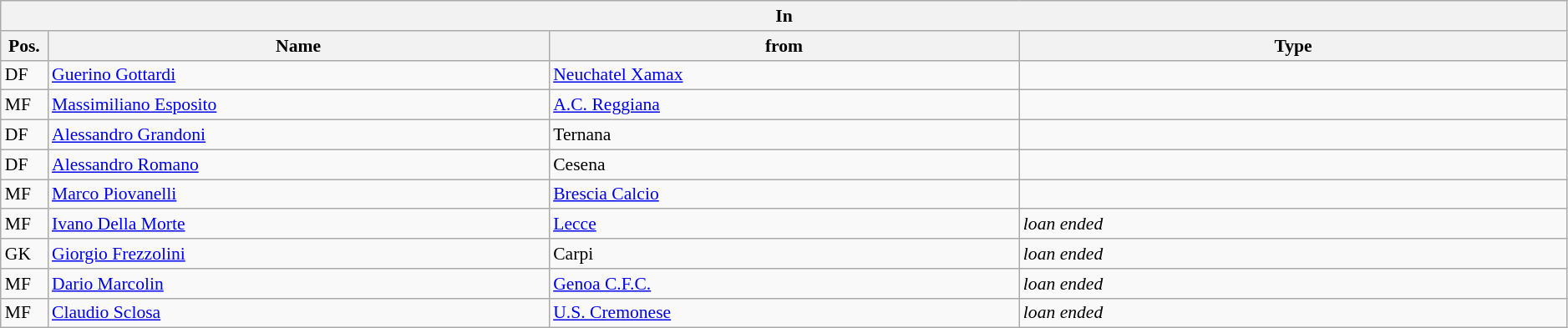<table class="wikitable" style="font-size:90%;width:99%;">
<tr>
<th colspan="4">In</th>
</tr>
<tr>
<th width=3%>Pos.</th>
<th width=32%>Name</th>
<th width=30%>from</th>
<th width=35%>Type</th>
</tr>
<tr>
<td>DF</td>
<td><a href='#'>Guerino Gottardi</a></td>
<td><a href='#'>Neuchatel Xamax</a></td>
<td></td>
</tr>
<tr>
<td>MF</td>
<td><a href='#'>Massimiliano Esposito</a></td>
<td><a href='#'>A.C. Reggiana</a></td>
<td></td>
</tr>
<tr>
<td>DF</td>
<td><a href='#'>Alessandro Grandoni</a></td>
<td>Ternana</td>
<td></td>
</tr>
<tr>
<td>DF</td>
<td><a href='#'>Alessandro Romano</a></td>
<td>Cesena</td>
<td></td>
</tr>
<tr>
<td>MF</td>
<td><a href='#'>Marco Piovanelli</a></td>
<td><a href='#'>Brescia Calcio</a></td>
<td></td>
</tr>
<tr>
<td>MF</td>
<td><a href='#'>Ivano Della Morte</a></td>
<td><a href='#'>Lecce</a></td>
<td><em>loan ended</em></td>
</tr>
<tr>
<td>GK</td>
<td><a href='#'>Giorgio Frezzolini</a></td>
<td>Carpi</td>
<td><em>loan ended</em></td>
</tr>
<tr>
<td>MF</td>
<td><a href='#'>Dario Marcolin</a></td>
<td><a href='#'>Genoa C.F.C.</a></td>
<td><em>loan ended</em></td>
</tr>
<tr>
<td>MF</td>
<td><a href='#'>Claudio Sclosa</a></td>
<td><a href='#'>U.S. Cremonese</a></td>
<td><em>loan ended</em></td>
</tr>
</table>
